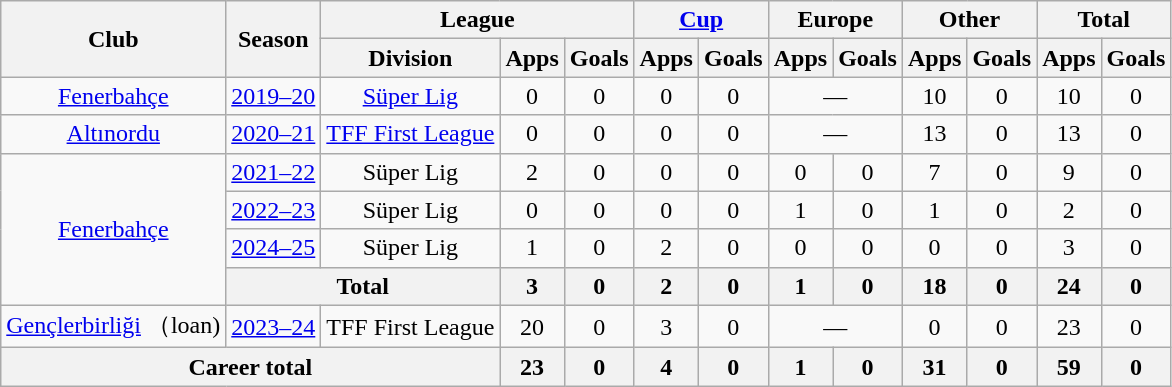<table class="wikitable" style="text-align:center">
<tr>
<th rowspan="2">Club</th>
<th rowspan="2">Season</th>
<th colspan="3">League</th>
<th colspan="2"><a href='#'>Cup</a></th>
<th colspan="2">Europe</th>
<th colspan="2">Other</th>
<th colspan="2">Total</th>
</tr>
<tr>
<th>Division</th>
<th>Apps</th>
<th>Goals</th>
<th>Apps</th>
<th>Goals</th>
<th>Apps</th>
<th>Goals</th>
<th>Apps</th>
<th>Goals</th>
<th>Apps</th>
<th>Goals</th>
</tr>
<tr>
<td><a href='#'>Fenerbahçe</a></td>
<td><a href='#'>2019–20</a></td>
<td><a href='#'>Süper Lig</a></td>
<td>0</td>
<td>0</td>
<td>0</td>
<td>0</td>
<td colspan=2>—</td>
<td>10</td>
<td>0</td>
<td>10</td>
<td>0</td>
</tr>
<tr>
<td><a href='#'>Altınordu</a></td>
<td><a href='#'>2020–21</a></td>
<td><a href='#'>TFF First League</a></td>
<td>0</td>
<td>0</td>
<td>0</td>
<td>0</td>
<td colspan=2>—</td>
<td>13</td>
<td>0</td>
<td>13</td>
<td>0</td>
</tr>
<tr>
<td rowspan="4"><a href='#'>Fenerbahçe</a></td>
<td><a href='#'>2021–22</a></td>
<td>Süper Lig</td>
<td>2</td>
<td>0</td>
<td>0</td>
<td>0</td>
<td>0</td>
<td>0</td>
<td>7</td>
<td>0</td>
<td>9</td>
<td>0</td>
</tr>
<tr>
<td><a href='#'>2022–23</a></td>
<td>Süper Lig</td>
<td>0</td>
<td>0</td>
<td>0</td>
<td>0</td>
<td>1</td>
<td>0</td>
<td>1</td>
<td>0</td>
<td>2</td>
<td>0</td>
</tr>
<tr>
<td><a href='#'>2024–25</a></td>
<td>Süper Lig</td>
<td>1</td>
<td>0</td>
<td>2</td>
<td>0</td>
<td>0</td>
<td>0</td>
<td>0</td>
<td>0</td>
<td>3</td>
<td>0</td>
</tr>
<tr>
<th colspan="2">Total</th>
<th>3</th>
<th>0</th>
<th>2</th>
<th>0</th>
<th>1</th>
<th>0</th>
<th>18</th>
<th>0</th>
<th>24</th>
<th>0</th>
</tr>
<tr>
<td><a href='#'>Gençlerbirliği</a> （loan)</td>
<td><a href='#'>2023–24</a></td>
<td>TFF First League</td>
<td>20</td>
<td>0</td>
<td>3</td>
<td>0</td>
<td colspan=2>—</td>
<td>0</td>
<td>0</td>
<td>23</td>
<td>0</td>
</tr>
<tr>
<th colspan="3">Career total</th>
<th>23</th>
<th>0</th>
<th>4</th>
<th>0</th>
<th>1</th>
<th>0</th>
<th>31</th>
<th>0</th>
<th>59</th>
<th>0</th>
</tr>
</table>
